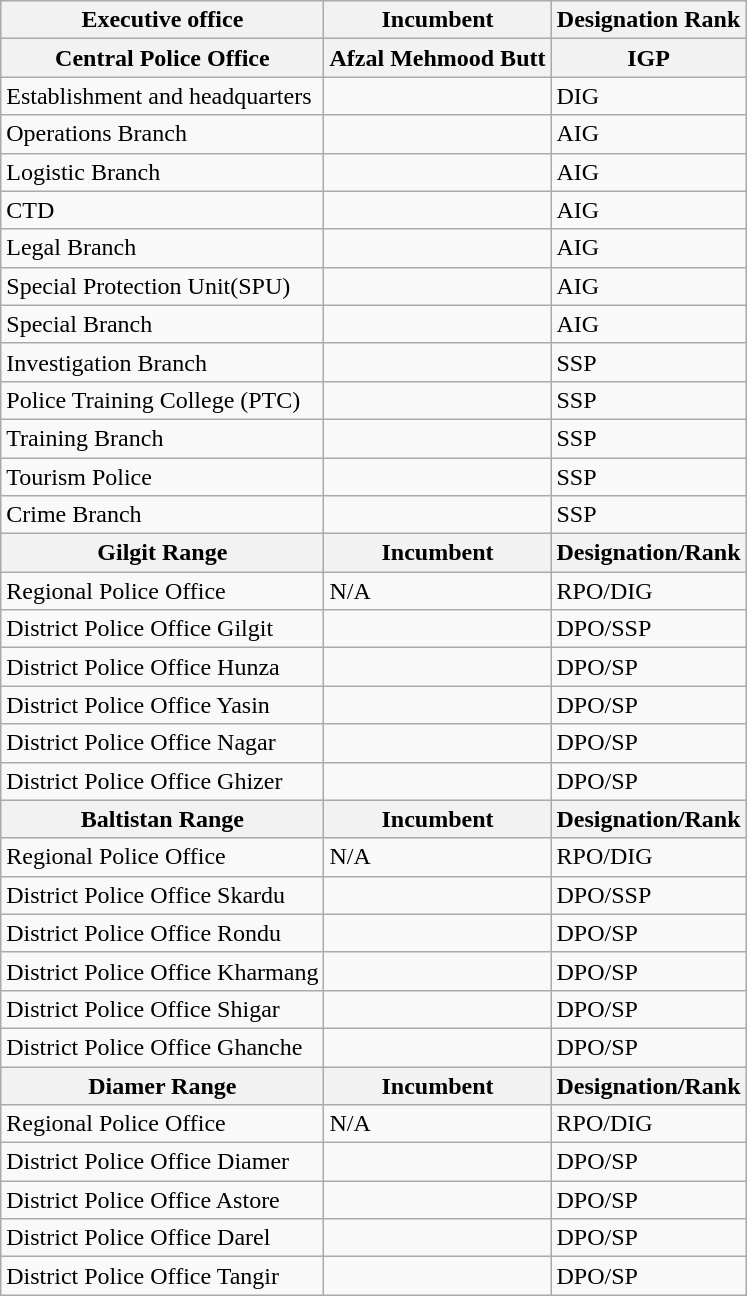<table class="wikitable">
<tr>
<th>Executive office</th>
<th>Incumbent</th>
<th>Designation Rank</th>
</tr>
<tr>
<th>Central Police Office</th>
<th>Afzal Mehmood Butt</th>
<th>IGP</th>
</tr>
<tr>
<td>Establishment and headquarters</td>
<td></td>
<td>DIG</td>
</tr>
<tr>
<td>Operations Branch</td>
<td></td>
<td>AIG</td>
</tr>
<tr>
<td>Logistic Branch</td>
<td></td>
<td>AIG</td>
</tr>
<tr>
<td>CTD</td>
<td></td>
<td>AIG</td>
</tr>
<tr>
<td>Legal Branch</td>
<td></td>
<td>AIG</td>
</tr>
<tr>
<td>Special Protection Unit(SPU)</td>
<td></td>
<td>AIG</td>
</tr>
<tr>
<td>Special Branch</td>
<td></td>
<td>AIG</td>
</tr>
<tr>
<td>Investigation Branch</td>
<td></td>
<td>SSP</td>
</tr>
<tr>
<td>Police Training College (PTC)</td>
<td></td>
<td>SSP</td>
</tr>
<tr>
<td>Training Branch</td>
<td></td>
<td>SSP</td>
</tr>
<tr>
<td>Tourism Police</td>
<td></td>
<td>SSP</td>
</tr>
<tr>
<td>Crime Branch</td>
<td></td>
<td>SSP</td>
</tr>
<tr>
<th>Gilgit Range</th>
<th>Incumbent</th>
<th>Designation/Rank</th>
</tr>
<tr>
<td>Regional Police Office</td>
<td>N/A</td>
<td>RPO/DIG</td>
</tr>
<tr>
<td>District Police Office Gilgit</td>
<td></td>
<td>DPO/SSP</td>
</tr>
<tr>
<td>District Police Office Hunza</td>
<td></td>
<td>DPO/SP</td>
</tr>
<tr>
<td>District Police Office Yasin</td>
<td></td>
<td>DPO/SP</td>
</tr>
<tr>
<td>District Police Office Nagar</td>
<td></td>
<td>DPO/SP</td>
</tr>
<tr>
<td>District Police Office Ghizer</td>
<td></td>
<td>DPO/SP</td>
</tr>
<tr>
<th>Baltistan Range</th>
<th>Incumbent</th>
<th>Designation/Rank</th>
</tr>
<tr>
<td>Regional Police Office</td>
<td>N/A</td>
<td>RPO/DIG</td>
</tr>
<tr>
<td>District Police Office Skardu</td>
<td></td>
<td>DPO/SSP</td>
</tr>
<tr>
<td>District Police Office Rondu</td>
<td></td>
<td>DPO/SP</td>
</tr>
<tr>
<td>District Police Office Kharmang</td>
<td></td>
<td>DPO/SP</td>
</tr>
<tr>
<td>District Police Office Shigar</td>
<td></td>
<td>DPO/SP</td>
</tr>
<tr>
<td>District Police Office Ghanche</td>
<td></td>
<td>DPO/SP</td>
</tr>
<tr>
<th>Diamer Range</th>
<th>Incumbent</th>
<th>Designation/Rank</th>
</tr>
<tr>
<td>Regional Police Office</td>
<td>N/A</td>
<td>RPO/DIG</td>
</tr>
<tr>
<td>District Police Office Diamer</td>
<td></td>
<td>DPO/SP</td>
</tr>
<tr>
<td>District Police Office Astore</td>
<td></td>
<td>DPO/SP</td>
</tr>
<tr>
<td>District Police Office Darel</td>
<td></td>
<td>DPO/SP</td>
</tr>
<tr>
<td>District Police Office Tangir</td>
<td></td>
<td>DPO/SP</td>
</tr>
</table>
